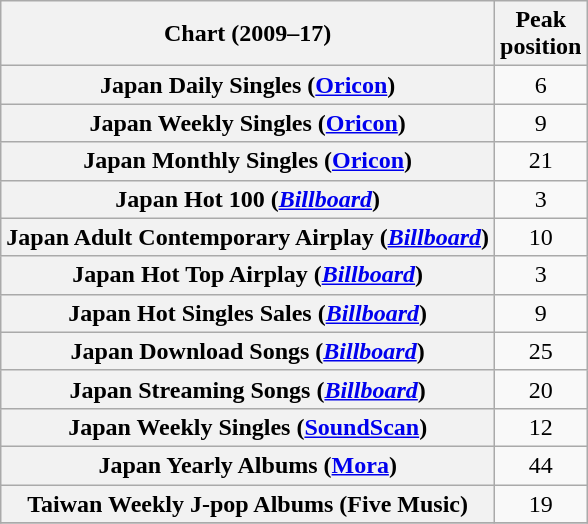<table class="wikitable sortable plainrowheaders" style="text-align:center;">
<tr>
<th scope="col">Chart (2009–17)</th>
<th scope="col">Peak<br>position</th>
</tr>
<tr>
<th scope="row">Japan Daily Singles (<a href='#'>Oricon</a>)</th>
<td style="text-align:center;">6</td>
</tr>
<tr>
<th scope="row">Japan Weekly Singles (<a href='#'>Oricon</a>)</th>
<td style="text-align:center;">9</td>
</tr>
<tr>
<th scope="row">Japan Monthly Singles (<a href='#'>Oricon</a>)</th>
<td style="text-align:center;">21</td>
</tr>
<tr>
<th scope="row">Japan Hot 100 (<em><a href='#'>Billboard</a></em>)</th>
<td style="text-align:center;">3</td>
</tr>
<tr>
<th scope="row">Japan Adult Contemporary Airplay (<em><a href='#'>Billboard</a></em>)</th>
<td style="text-align:center;">10</td>
</tr>
<tr>
<th scope="row">Japan Hot Top Airplay (<em><a href='#'>Billboard</a></em>)</th>
<td style="text-align:center;">3</td>
</tr>
<tr>
<th scope="row">Japan Hot Singles Sales (<em><a href='#'>Billboard</a></em>)</th>
<td style="text-align:center;">9</td>
</tr>
<tr>
<th scope="row">Japan Download Songs (<em><a href='#'>Billboard</a></em>)</th>
<td style="text-align:center;">25</td>
</tr>
<tr>
<th scope="row">Japan Streaming Songs (<em><a href='#'>Billboard</a></em>)</th>
<td style="text-align:center;">20</td>
</tr>
<tr>
<th scope="row">Japan Weekly Singles (<a href='#'>SoundScan</a>)</th>
<td style="text-align:center;">12</td>
</tr>
<tr>
<th scope="row">Japan Yearly Albums (<a href='#'>Mora</a>)</th>
<td style="text-align:center;">44</td>
</tr>
<tr>
<th scope="row">Taiwan Weekly J-pop Albums (Five Music)</th>
<td style="text-align:center;">19</td>
</tr>
<tr>
</tr>
</table>
